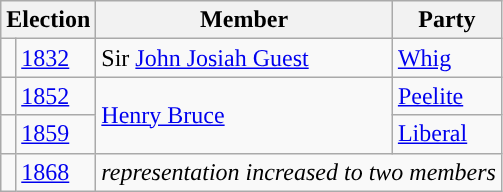<table class="wikitable">
<tr>
<th colspan="2">Election</th>
<th>Member</th>
<th>Party</th>
</tr>
<tr>
<td style="color:inherit;background-color: "></td>
<td><a href='#'>1832</a></td>
<td>Sir <a href='#'>John Josiah Guest</a></td>
<td><a href='#'>Whig</a></td>
</tr>
<tr>
<td style="color:inherit;background-color: "></td>
<td><a href='#'>1852</a></td>
<td rowspan="2"><a href='#'>Henry Bruce</a></td>
<td><a href='#'>Peelite</a></td>
</tr>
<tr>
<td style="color:inherit;background-color: "></td>
<td><a href='#'>1859</a></td>
<td><a href='#'>Liberal</a></td>
</tr>
<tr>
<td></td>
<td><a href='#'>1868</a></td>
<td colspan="2"><em>representation increased to two members</em></td>
</tr>
</table>
